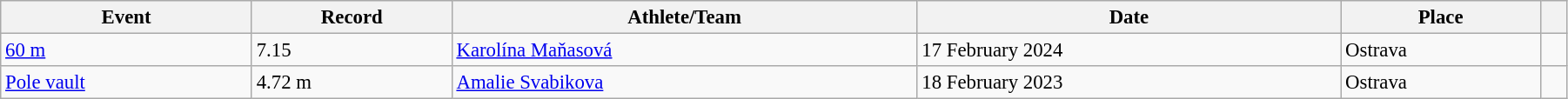<table class="wikitable" style="font-size:95%; width: 95%;">
<tr>
<th>Event</th>
<th>Record</th>
<th>Athlete/Team</th>
<th>Date</th>
<th>Place</th>
<th></th>
</tr>
<tr>
<td><a href='#'>60 m</a></td>
<td>7.15 </td>
<td><a href='#'>Karolína Maňasová</a></td>
<td>17 February 2024</td>
<td>Ostrava</td>
<td></td>
</tr>
<tr>
<td><a href='#'>Pole vault</a></td>
<td>4.72 m </td>
<td><a href='#'>Amalie Svabikova</a></td>
<td>18 February 2023</td>
<td>Ostrava</td>
<td></td>
</tr>
</table>
